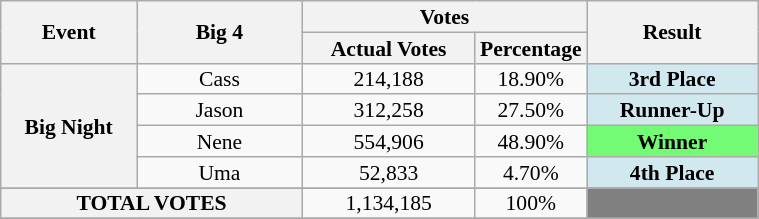<table class="wikitable" style="text-align:center; font-size:90%; line-height:14px;" width="40%">
<tr>
<th rowspan=2 width="20%">Event</th>
<th rowspan=2 width="25%">Big 4</th>
<th colspan=2 width="30%">Votes</th>
<th rowspan=2 width="30%">Result</th>
</tr>
<tr>
<th width="25%">Actual Votes</th>
<th width="05%">Percentage</th>
</tr>
<tr>
<th rowspan=4>Big Night</th>
<td>Cass</td>
<td>214,188</td>
<td>18.90%</td>
<td align="center" bgcolor="#D1E8EF"><strong>3rd Place</strong></td>
</tr>
<tr>
<td>Jason</td>
<td>312,258</td>
<td>27.50%</td>
<td align="center" bgcolor="#D1E8EF"><strong>Runner-Up</strong></td>
</tr>
<tr>
<td>Nene</td>
<td>554,906</td>
<td>48.90%</td>
<td align="center" bgcolor="#73FB76"><strong>Winner</strong></td>
</tr>
<tr>
<td>Uma</td>
<td>52,833</td>
<td>4.70%</td>
<td align="center" bgcolor="#D1E8EF"><strong>4th Place </strong></td>
</tr>
<tr>
</tr>
<tr>
<th colspan=2>TOTAL VOTES</th>
<td>1,134,185</td>
<td>100%</td>
<td style="background:grey;"></td>
</tr>
<tr>
</tr>
</table>
